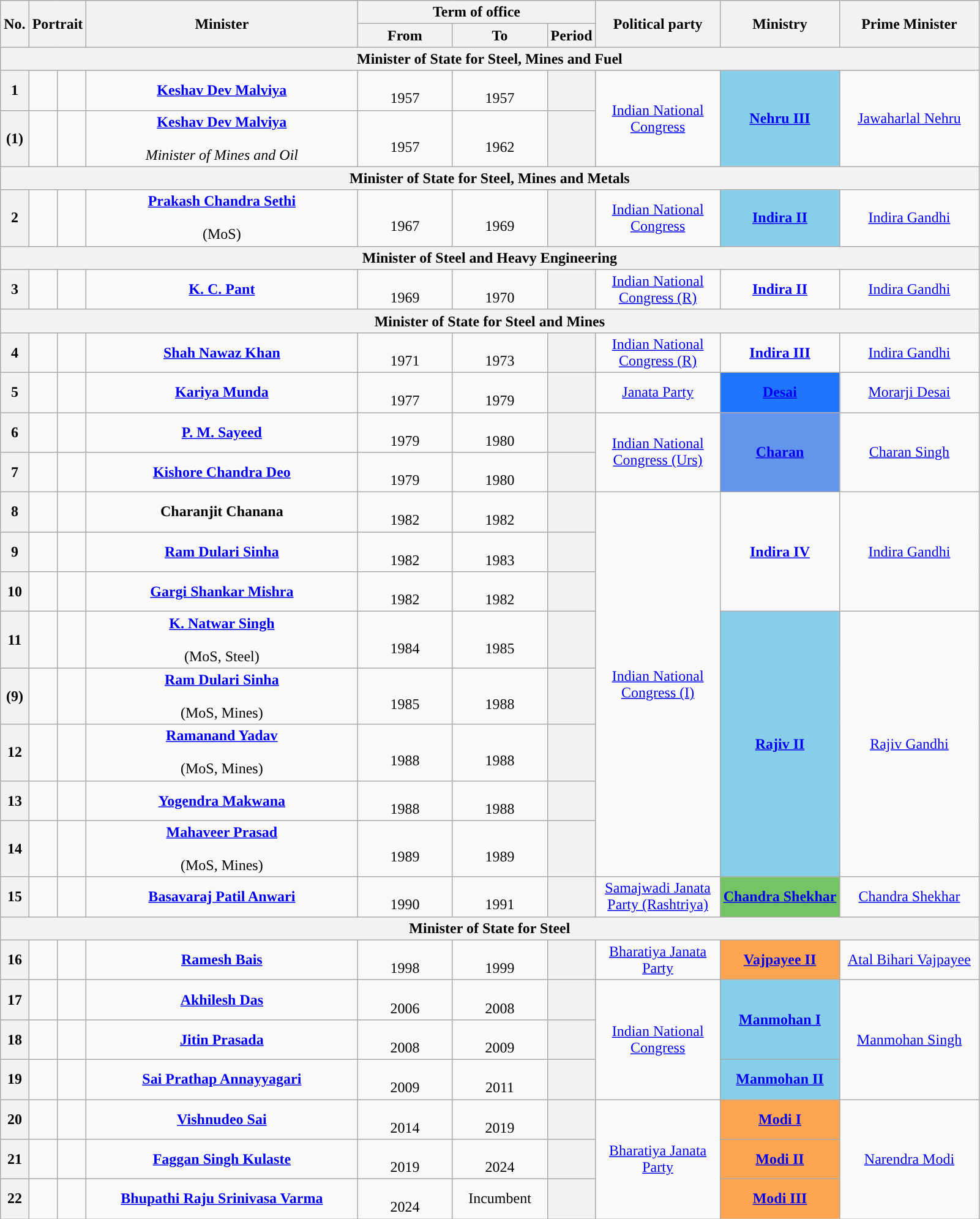<table class="wikitable" style="text-align:center">
<tr>
<th rowspan="2">No.</th>
<th rowspan="2" colspan="2">Portrait</th>
<th rowspan="2" style="width:18em">Minister<br></th>
<th colspan="3">Term of office</th>
<th rowspan="2" style="width:8em">Political party</th>
<th rowspan="2">Ministry</th>
<th rowspan="2" style="width:9em">Prime Minister</th>
</tr>
<tr>
<th style="width:6em">From</th>
<th style="width:6em">To</th>
<th>Period</th>
</tr>
<tr>
<th colspan="10">Minister of State for Steel, Mines and Fuel</th>
</tr>
<tr>
<th>1</th>
<td></td>
<td></td>
<td><strong><a href='#'>Keshav Dev Malviya</a></strong><br></td>
<td><br>1957</td>
<td><br>1957</td>
<th></th>
<td rowspan="2"><a href='#'>Indian National Congress</a></td>
<td rowspan="2" bgcolor="#87CEEB"><strong><a href='#'>Nehru III</a></strong></td>
<td rowspan="2"><a href='#'>Jawaharlal Nehru</a></td>
</tr>
<tr>
<th>(1)</th>
<td></td>
<td></td>
<td><strong><a href='#'>Keshav Dev Malviya</a></strong><br><br><em>Minister of Mines and Oil</em></td>
<td><br>1957</td>
<td><br>1962</td>
<th></th>
</tr>
<tr>
<th colspan="10">Minister of State for Steel, Mines and Metals</th>
</tr>
<tr>
<th>2</th>
<td></td>
<td></td>
<td><strong><a href='#'>Prakash Chandra Sethi</a></strong><br><br>(MoS)</td>
<td><br>1967</td>
<td><br>1969</td>
<th></th>
<td><a href='#'>Indian National Congress</a></td>
<td bgcolor="#87CEEB"><strong><a href='#'>Indira II</a></strong></td>
<td><a href='#'>Indira Gandhi</a></td>
</tr>
<tr>
<th colspan="10">Minister of Steel and Heavy Engineering</th>
</tr>
<tr>
<th>3</th>
<td></td>
<td></td>
<td><strong><a href='#'>K. C. Pant</a></strong><br></td>
<td><br>1969</td>
<td><br>1970</td>
<th></th>
<td><a href='#'>Indian National Congress (R)</a></td>
<td><strong><a href='#'>Indira II</a></strong></td>
<td><a href='#'>Indira Gandhi</a></td>
</tr>
<tr>
<th colspan="10">Minister of State for Steel and Mines</th>
</tr>
<tr>
<th>4</th>
<td></td>
<td></td>
<td><strong><a href='#'>Shah Nawaz Khan</a></strong><br></td>
<td><br>1971</td>
<td><br>1973</td>
<th></th>
<td><a href='#'>Indian National Congress (R)</a></td>
<td><strong><a href='#'>Indira III</a></strong></td>
<td><a href='#'>Indira Gandhi</a></td>
</tr>
<tr>
<th>5</th>
<td></td>
<td></td>
<td><strong><a href='#'>Kariya Munda</a></strong><br></td>
<td><br>1977</td>
<td><br>1979</td>
<th></th>
<td><a href='#'>Janata Party</a></td>
<td bgcolor="#1F75FE"><strong><a href='#'>Desai</a></strong></td>
<td><a href='#'>Morarji Desai</a></td>
</tr>
<tr>
<th>6</th>
<td></td>
<td></td>
<td><strong><a href='#'>P. M. Sayeed</a></strong><br></td>
<td><br>1979</td>
<td><br>1980</td>
<th></th>
<td rowspan="2"><a href='#'>Indian National Congress (Urs)</a></td>
<td rowspan="2" bgcolor="#6495ED"><strong><a href='#'>Charan</a></strong></td>
<td rowspan="2"><a href='#'>Charan Singh</a></td>
</tr>
<tr>
<th>7</th>
<td></td>
<td></td>
<td><strong><a href='#'>Kishore Chandra Deo</a></strong><br></td>
<td><br>1979</td>
<td><br>1980</td>
<th></th>
</tr>
<tr>
<th>8</th>
<td></td>
<td></td>
<td><strong>Charanjit Chanana</strong><br></td>
<td><br>1982</td>
<td><br>1982</td>
<th></th>
<td rowspan="8"><a href='#'>Indian National Congress (I)</a></td>
<td rowspan="3"><strong><a href='#'>Indira IV</a></strong></td>
<td rowspan="3"><a href='#'>Indira Gandhi</a></td>
</tr>
<tr>
<th>9</th>
<td></td>
<td></td>
<td><strong><a href='#'>Ram Dulari Sinha</a></strong><br></td>
<td><br>1982</td>
<td><br>1983</td>
<th></th>
</tr>
<tr>
<th>10</th>
<td></td>
<td></td>
<td><strong><a href='#'>Gargi Shankar Mishra</a></strong><br></td>
<td><br>1982</td>
<td><br>1982</td>
<th></th>
</tr>
<tr>
<th>11</th>
<td></td>
<td></td>
<td><strong><a href='#'>K. Natwar Singh</a></strong><br><br>(MoS, Steel)</td>
<td><br>1984</td>
<td><br>1985</td>
<th></th>
<td bgcolor="#87CEEB" rowspan="5"><a href='#'><strong>Rajiv II</strong></a></td>
<td rowspan="5"><a href='#'>Rajiv Gandhi</a></td>
</tr>
<tr>
<th>(9)</th>
<td></td>
<td></td>
<td><strong><a href='#'>Ram Dulari Sinha</a></strong><br><br>(MoS, Mines)</td>
<td><br>1985</td>
<td><br>1988</td>
<th></th>
</tr>
<tr>
<th>12</th>
<td></td>
<td></td>
<td><strong><a href='#'>Ramanand Yadav</a></strong><br><br>(MoS, Mines)</td>
<td><br>1988</td>
<td><br>1988</td>
<th></th>
</tr>
<tr>
<th>13</th>
<td></td>
<td></td>
<td><strong><a href='#'>Yogendra Makwana</a></strong><br></td>
<td><br>1988</td>
<td><br>1988</td>
<th></th>
</tr>
<tr>
<th>14</th>
<td></td>
<td></td>
<td><strong><a href='#'>Mahaveer Prasad</a></strong><br><br>(MoS, Mines)</td>
<td><br>1989</td>
<td><br>1989</td>
<th></th>
</tr>
<tr>
<th>15</th>
<td></td>
<td></td>
<td><strong><a href='#'>Basavaraj Patil Anwari</a></strong><br></td>
<td><br>1990</td>
<td><br>1991</td>
<th></th>
<td><a href='#'>Samajwadi Janata Party (Rashtriya)</a></td>
<td style="background:#74C365"><strong><a href='#'>Chandra Shekhar</a></strong></td>
<td><a href='#'>Chandra Shekhar</a></td>
</tr>
<tr>
<th colspan="10">Minister of State for Steel</th>
</tr>
<tr>
<th>16</th>
<td></td>
<td></td>
<td><strong><a href='#'>Ramesh Bais</a></strong><br></td>
<td><br>1998</td>
<td><br>1999</td>
<th></th>
<td><a href='#'>Bharatiya Janata Party</a></td>
<td style="background:#FFA551;"><strong><a href='#'>Vajpayee II</a></strong></td>
<td><a href='#'>Atal Bihari Vajpayee</a></td>
</tr>
<tr>
<th>17</th>
<td></td>
<td></td>
<td><strong><a href='#'>Akhilesh Das</a></strong><br></td>
<td><br>2006</td>
<td><br>2008</td>
<th></th>
<td rowspan="3"><a href='#'>Indian National Congress</a></td>
<td rowspan="2" bgcolor="#87CEEB"><a href='#'><strong>Manmohan I</strong></a></td>
<td rowspan="3"><a href='#'>Manmohan Singh</a></td>
</tr>
<tr>
<th>18</th>
<td></td>
<td></td>
<td><strong><a href='#'>Jitin Prasada</a></strong><br></td>
<td><br>2008</td>
<td><br>2009</td>
<th></th>
</tr>
<tr>
<th>19</th>
<td></td>
<td></td>
<td><strong><a href='#'>Sai Prathap Annayyagari</a></strong><br></td>
<td><br>2009</td>
<td><br>2011</td>
<th></th>
<td bgcolor="#87CEEB"><a href='#'><strong>Manmohan II</strong></a></td>
</tr>
<tr>
<th>20</th>
<td></td>
<td></td>
<td><strong><a href='#'>Vishnudeo Sai</a></strong><br></td>
<td><br>2014</td>
<td><br>2019</td>
<th></th>
<td rowspan="3"><a href='#'>Bharatiya Janata Party</a></td>
<td style="background:#FFA551;"><strong><a href='#'>Modi I</a></strong></td>
<td rowspan="3"><a href='#'>Narendra Modi</a></td>
</tr>
<tr>
<th>21</th>
<td></td>
<td></td>
<td><strong><a href='#'>Faggan Singh Kulaste</a></strong><br></td>
<td><br>2019</td>
<td><br>2024</td>
<th></th>
<td style="background:#FFA551;"><strong><a href='#'>Modi II</a></strong></td>
</tr>
<tr>
<th>22</th>
<td></td>
<td></td>
<td><strong><a href='#'>Bhupathi Raju Srinivasa Varma</a></strong><br></td>
<td><br>2024</td>
<td>Incumbent</td>
<th></th>
<td style="background:#FFA551;"><strong><a href='#'>Modi III</a></strong></td>
</tr>
</table>
